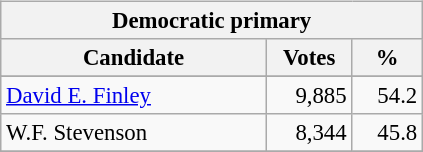<table class="wikitable" align="left" style="margin: 1em 1em 1em 0; font-size: 95%;">
<tr>
<th colspan="3">Democratic primary</th>
</tr>
<tr>
<th colspan="1" style="width: 170px">Candidate</th>
<th style="width: 50px">Votes</th>
<th style="width: 40px">%</th>
</tr>
<tr>
</tr>
<tr>
<td><a href='#'>David E. Finley</a></td>
<td align="right">9,885</td>
<td align="right">54.2</td>
</tr>
<tr>
<td>W.F. Stevenson</td>
<td align="right">8,344</td>
<td align="right">45.8</td>
</tr>
<tr>
</tr>
</table>
